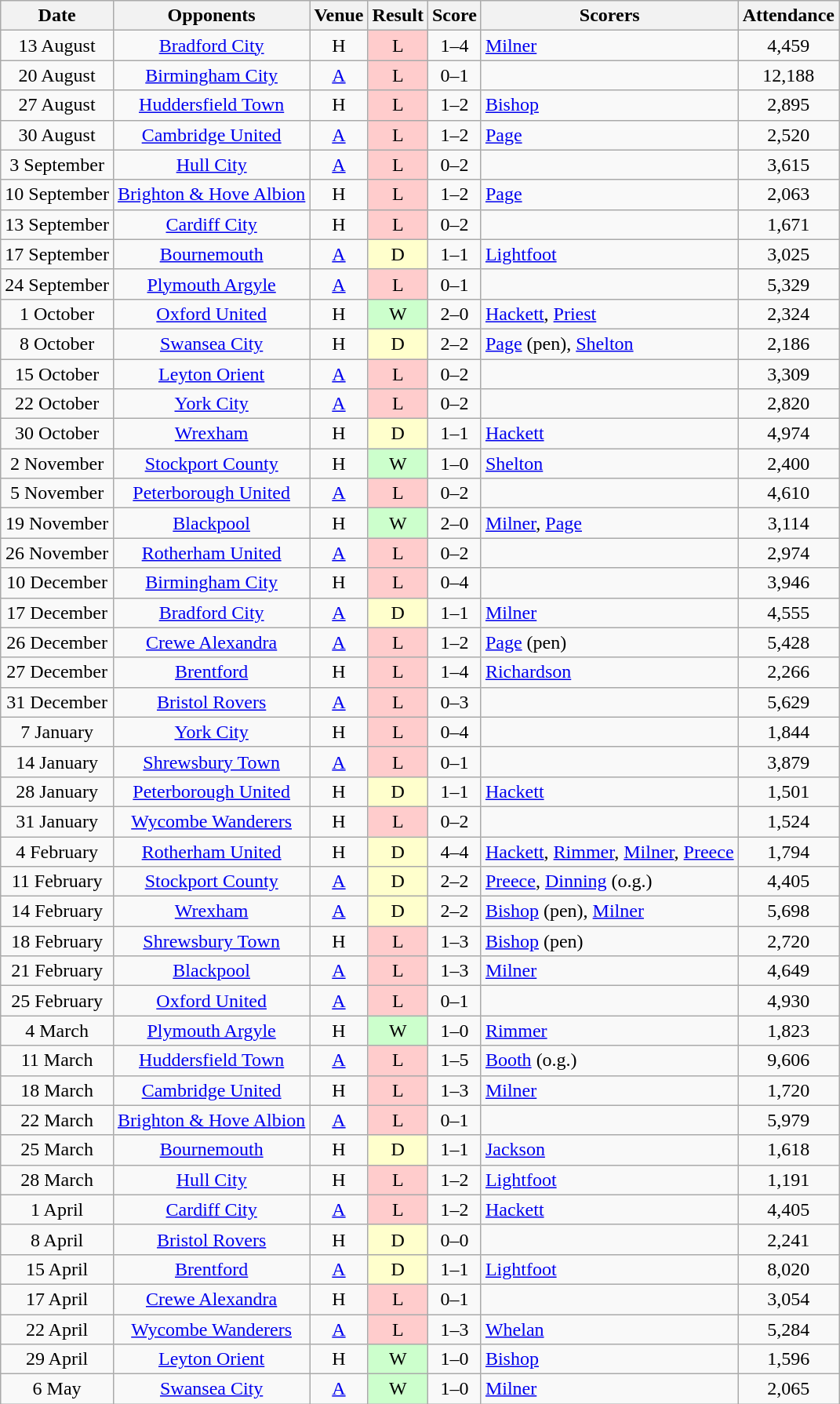<table class="wikitable" style="text-align:center">
<tr>
<th>Date</th>
<th>Opponents</th>
<th>Venue</th>
<th>Result</th>
<th>Score</th>
<th>Scorers</th>
<th>Attendance</th>
</tr>
<tr>
<td>13 August</td>
<td><a href='#'>Bradford City</a></td>
<td>H</td>
<td style="background-color:#FFCCCC">L</td>
<td>1–4</td>
<td align="left"><a href='#'>Milner</a></td>
<td>4,459</td>
</tr>
<tr>
<td>20 August</td>
<td><a href='#'>Birmingham City</a></td>
<td><a href='#'>A</a></td>
<td style="background-color:#FFCCCC">L</td>
<td>0–1</td>
<td align="left"></td>
<td>12,188</td>
</tr>
<tr>
<td>27 August</td>
<td><a href='#'>Huddersfield Town</a></td>
<td>H</td>
<td style="background-color:#FFCCCC">L</td>
<td>1–2</td>
<td align="left"><a href='#'>Bishop</a></td>
<td>2,895</td>
</tr>
<tr>
<td>30 August</td>
<td><a href='#'>Cambridge United</a></td>
<td><a href='#'>A</a></td>
<td style="background-color:#FFCCCC">L</td>
<td>1–2</td>
<td align="left"><a href='#'>Page</a></td>
<td>2,520</td>
</tr>
<tr>
<td>3 September</td>
<td><a href='#'>Hull City</a></td>
<td><a href='#'>A</a></td>
<td style="background-color:#FFCCCC">L</td>
<td>0–2</td>
<td align="left"></td>
<td>3,615</td>
</tr>
<tr>
<td>10 September</td>
<td><a href='#'>Brighton & Hove Albion</a></td>
<td>H</td>
<td style="background-color:#FFCCCC">L</td>
<td>1–2</td>
<td align="left"><a href='#'>Page</a></td>
<td>2,063</td>
</tr>
<tr>
<td>13 September</td>
<td><a href='#'>Cardiff City</a></td>
<td>H</td>
<td style="background-color:#FFCCCC">L</td>
<td>0–2</td>
<td align="left"></td>
<td>1,671</td>
</tr>
<tr>
<td>17 September</td>
<td><a href='#'>Bournemouth</a></td>
<td><a href='#'>A</a></td>
<td style="background-color:#FFFFCC">D</td>
<td>1–1</td>
<td align="left"><a href='#'>Lightfoot</a></td>
<td>3,025</td>
</tr>
<tr>
<td>24 September</td>
<td><a href='#'>Plymouth Argyle</a></td>
<td><a href='#'>A</a></td>
<td style="background-color:#FFCCCC">L</td>
<td>0–1</td>
<td align="left"></td>
<td>5,329</td>
</tr>
<tr>
<td>1 October</td>
<td><a href='#'>Oxford United</a></td>
<td>H</td>
<td style="background-color:#CCFFCC">W</td>
<td>2–0</td>
<td align="left"><a href='#'>Hackett</a>, <a href='#'>Priest</a></td>
<td>2,324</td>
</tr>
<tr>
<td>8 October</td>
<td><a href='#'>Swansea City</a></td>
<td>H</td>
<td style="background-color:#FFFFCC">D</td>
<td>2–2</td>
<td align="left"><a href='#'>Page</a> (pen), <a href='#'>Shelton</a></td>
<td>2,186</td>
</tr>
<tr>
<td>15 October</td>
<td><a href='#'>Leyton Orient</a></td>
<td><a href='#'>A</a></td>
<td style="background-color:#FFCCCC">L</td>
<td>0–2</td>
<td align="left"></td>
<td>3,309</td>
</tr>
<tr>
<td>22 October</td>
<td><a href='#'>York City</a></td>
<td><a href='#'>A</a></td>
<td style="background-color:#FFCCCC">L</td>
<td>0–2</td>
<td align="left"></td>
<td>2,820</td>
</tr>
<tr>
<td>30 October</td>
<td><a href='#'>Wrexham</a></td>
<td>H</td>
<td style="background-color:#FFFFCC">D</td>
<td>1–1</td>
<td align="left"><a href='#'>Hackett</a></td>
<td>4,974</td>
</tr>
<tr>
<td>2 November</td>
<td><a href='#'>Stockport County</a></td>
<td>H</td>
<td style="background-color:#CCFFCC">W</td>
<td>1–0</td>
<td align="left"><a href='#'>Shelton</a></td>
<td>2,400</td>
</tr>
<tr>
<td>5 November</td>
<td><a href='#'>Peterborough United</a></td>
<td><a href='#'>A</a></td>
<td style="background-color:#FFCCCC">L</td>
<td>0–2</td>
<td align="left"></td>
<td>4,610</td>
</tr>
<tr>
<td>19 November</td>
<td><a href='#'>Blackpool</a></td>
<td>H</td>
<td style="background-color:#CCFFCC">W</td>
<td>2–0</td>
<td align="left"><a href='#'>Milner</a>, <a href='#'>Page</a></td>
<td>3,114</td>
</tr>
<tr>
<td>26 November</td>
<td><a href='#'>Rotherham United</a></td>
<td><a href='#'>A</a></td>
<td style="background-color:#FFCCCC">L</td>
<td>0–2</td>
<td align="left"></td>
<td>2,974</td>
</tr>
<tr>
<td>10 December</td>
<td><a href='#'>Birmingham City</a></td>
<td>H</td>
<td style="background-color:#FFCCCC">L</td>
<td>0–4</td>
<td align="left"></td>
<td>3,946</td>
</tr>
<tr>
<td>17 December</td>
<td><a href='#'>Bradford City</a></td>
<td><a href='#'>A</a></td>
<td style="background-color:#FFFFCC">D</td>
<td>1–1</td>
<td align="left"><a href='#'>Milner</a></td>
<td>4,555</td>
</tr>
<tr>
<td>26 December</td>
<td><a href='#'>Crewe Alexandra</a></td>
<td><a href='#'>A</a></td>
<td style="background-color:#FFCCCC">L</td>
<td>1–2</td>
<td align="left"><a href='#'>Page</a> (pen)</td>
<td>5,428</td>
</tr>
<tr>
<td>27 December</td>
<td><a href='#'>Brentford</a></td>
<td>H</td>
<td style="background-color:#FFCCCC">L</td>
<td>1–4</td>
<td align="left"><a href='#'>Richardson</a></td>
<td>2,266</td>
</tr>
<tr>
<td>31 December</td>
<td><a href='#'>Bristol Rovers</a></td>
<td><a href='#'>A</a></td>
<td style="background-color:#FFCCCC">L</td>
<td>0–3</td>
<td align="left"></td>
<td>5,629</td>
</tr>
<tr>
<td>7 January</td>
<td><a href='#'>York City</a></td>
<td>H</td>
<td style="background-color:#FFCCCC">L</td>
<td>0–4</td>
<td align="left"></td>
<td>1,844</td>
</tr>
<tr>
<td>14 January</td>
<td><a href='#'>Shrewsbury Town</a></td>
<td><a href='#'>A</a></td>
<td style="background-color:#FFCCCC">L</td>
<td>0–1</td>
<td align="left"></td>
<td>3,879</td>
</tr>
<tr>
<td>28 January</td>
<td><a href='#'>Peterborough United</a></td>
<td>H</td>
<td style="background-color:#FFFFCC">D</td>
<td>1–1</td>
<td align="left"><a href='#'>Hackett</a></td>
<td>1,501</td>
</tr>
<tr>
<td>31 January</td>
<td><a href='#'>Wycombe Wanderers</a></td>
<td>H</td>
<td style="background-color:#FFCCCC">L</td>
<td>0–2</td>
<td align="left"></td>
<td>1,524</td>
</tr>
<tr>
<td>4 February</td>
<td><a href='#'>Rotherham United</a></td>
<td>H</td>
<td style="background-color:#FFFFCC">D</td>
<td>4–4</td>
<td align="left"><a href='#'>Hackett</a>, <a href='#'>Rimmer</a>, <a href='#'>Milner</a>, <a href='#'>Preece</a></td>
<td>1,794</td>
</tr>
<tr>
<td>11 February</td>
<td><a href='#'>Stockport County</a></td>
<td><a href='#'>A</a></td>
<td style="background-color:#FFFFCC">D</td>
<td>2–2</td>
<td align="left"><a href='#'>Preece</a>, <a href='#'>Dinning</a> (o.g.)</td>
<td>4,405</td>
</tr>
<tr>
<td>14 February</td>
<td><a href='#'>Wrexham</a></td>
<td><a href='#'>A</a></td>
<td style="background-color:#FFFFCC">D</td>
<td>2–2</td>
<td align="left"><a href='#'>Bishop</a> (pen), <a href='#'>Milner</a></td>
<td>5,698</td>
</tr>
<tr>
<td>18 February</td>
<td><a href='#'>Shrewsbury Town</a></td>
<td>H</td>
<td style="background-color:#FFCCCC">L</td>
<td>1–3</td>
<td align="left"><a href='#'>Bishop</a> (pen)</td>
<td>2,720</td>
</tr>
<tr>
<td>21 February</td>
<td><a href='#'>Blackpool</a></td>
<td><a href='#'>A</a></td>
<td style="background-color:#FFCCCC">L</td>
<td>1–3</td>
<td align="left"><a href='#'>Milner</a></td>
<td>4,649</td>
</tr>
<tr>
<td>25 February</td>
<td><a href='#'>Oxford United</a></td>
<td><a href='#'>A</a></td>
<td style="background-color:#FFCCCC">L</td>
<td>0–1</td>
<td align="left"></td>
<td>4,930</td>
</tr>
<tr>
<td>4 March</td>
<td><a href='#'>Plymouth Argyle</a></td>
<td>H</td>
<td style="background-color:#CCFFCC">W</td>
<td>1–0</td>
<td align="left"><a href='#'>Rimmer</a></td>
<td>1,823</td>
</tr>
<tr>
<td>11 March</td>
<td><a href='#'>Huddersfield Town</a></td>
<td><a href='#'>A</a></td>
<td style="background-color:#FFCCCC">L</td>
<td>1–5</td>
<td align="left"><a href='#'>Booth</a> (o.g.)</td>
<td>9,606</td>
</tr>
<tr>
<td>18 March</td>
<td><a href='#'>Cambridge United</a></td>
<td>H</td>
<td style="background-color:#FFCCCC">L</td>
<td>1–3</td>
<td align="left"><a href='#'>Milner</a></td>
<td>1,720</td>
</tr>
<tr>
<td>22 March</td>
<td><a href='#'>Brighton & Hove Albion</a></td>
<td><a href='#'>A</a></td>
<td style="background-color:#FFCCCC">L</td>
<td>0–1</td>
<td align="left"></td>
<td>5,979</td>
</tr>
<tr>
<td>25 March</td>
<td><a href='#'>Bournemouth</a></td>
<td>H</td>
<td style="background-color:#FFFFCC">D</td>
<td>1–1</td>
<td align="left"><a href='#'>Jackson</a></td>
<td>1,618</td>
</tr>
<tr>
<td>28 March</td>
<td><a href='#'>Hull City</a></td>
<td>H</td>
<td style="background-color:#FFCCCC">L</td>
<td>1–2</td>
<td align="left"><a href='#'>Lightfoot</a></td>
<td>1,191</td>
</tr>
<tr>
<td>1 April</td>
<td><a href='#'>Cardiff City</a></td>
<td><a href='#'>A</a></td>
<td style="background-color:#FFCCCC">L</td>
<td>1–2</td>
<td align="left"><a href='#'>Hackett</a></td>
<td>4,405</td>
</tr>
<tr>
<td>8 April</td>
<td><a href='#'>Bristol Rovers</a></td>
<td>H</td>
<td style="background-color:#FFFFCC">D</td>
<td>0–0</td>
<td align="left"></td>
<td>2,241</td>
</tr>
<tr>
<td>15 April</td>
<td><a href='#'>Brentford</a></td>
<td><a href='#'>A</a></td>
<td style="background-color:#FFFFCC">D</td>
<td>1–1</td>
<td align="left"><a href='#'>Lightfoot</a></td>
<td>8,020</td>
</tr>
<tr>
<td>17 April</td>
<td><a href='#'>Crewe Alexandra</a></td>
<td>H</td>
<td style="background-color:#FFCCCC">L</td>
<td>0–1</td>
<td align="left"></td>
<td>3,054</td>
</tr>
<tr>
<td>22 April</td>
<td><a href='#'>Wycombe Wanderers</a></td>
<td><a href='#'>A</a></td>
<td style="background-color:#FFCCCC">L</td>
<td>1–3</td>
<td align="left"><a href='#'>Whelan</a></td>
<td>5,284</td>
</tr>
<tr>
<td>29 April</td>
<td><a href='#'>Leyton Orient</a></td>
<td>H</td>
<td style="background-color:#CCFFCC">W</td>
<td>1–0</td>
<td align="left"><a href='#'>Bishop</a></td>
<td>1,596</td>
</tr>
<tr>
<td>6 May</td>
<td><a href='#'>Swansea City</a></td>
<td><a href='#'>A</a></td>
<td style="background-color:#CCFFCC">W</td>
<td>1–0</td>
<td align="left"><a href='#'>Milner</a></td>
<td>2,065</td>
</tr>
</table>
